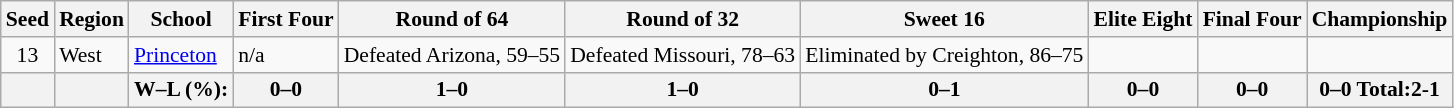<table class="sortable wikitable" style="white-space:nowrap; font-size:90%">
<tr>
<th>Seed</th>
<th>Region</th>
<th>School</th>
<th>First Four</th>
<th>Round of 64</th>
<th>Round of 32</th>
<th>Sweet 16</th>
<th>Elite Eight</th>
<th>Final Four</th>
<th>Championship</th>
</tr>
<tr>
<td align=center>13</td>
<td>West</td>
<td><a href='#'>Princeton</a></td>
<td>n/a</td>
<td>Defeated Arizona, 59–55</td>
<td>Defeated Missouri, 78–63</td>
<td>Eliminated by Creighton, 86–75</td>
<td></td>
<td></td>
<td></td>
</tr>
<tr>
<th></th>
<th></th>
<th>W–L (%):</th>
<th>0–0 </th>
<th>1–0 </th>
<th>1–0 </th>
<th>0–1 </th>
<th>0–0 </th>
<th>0–0 </th>
<th>0–0 Total:2-1 </th>
</tr>
</table>
